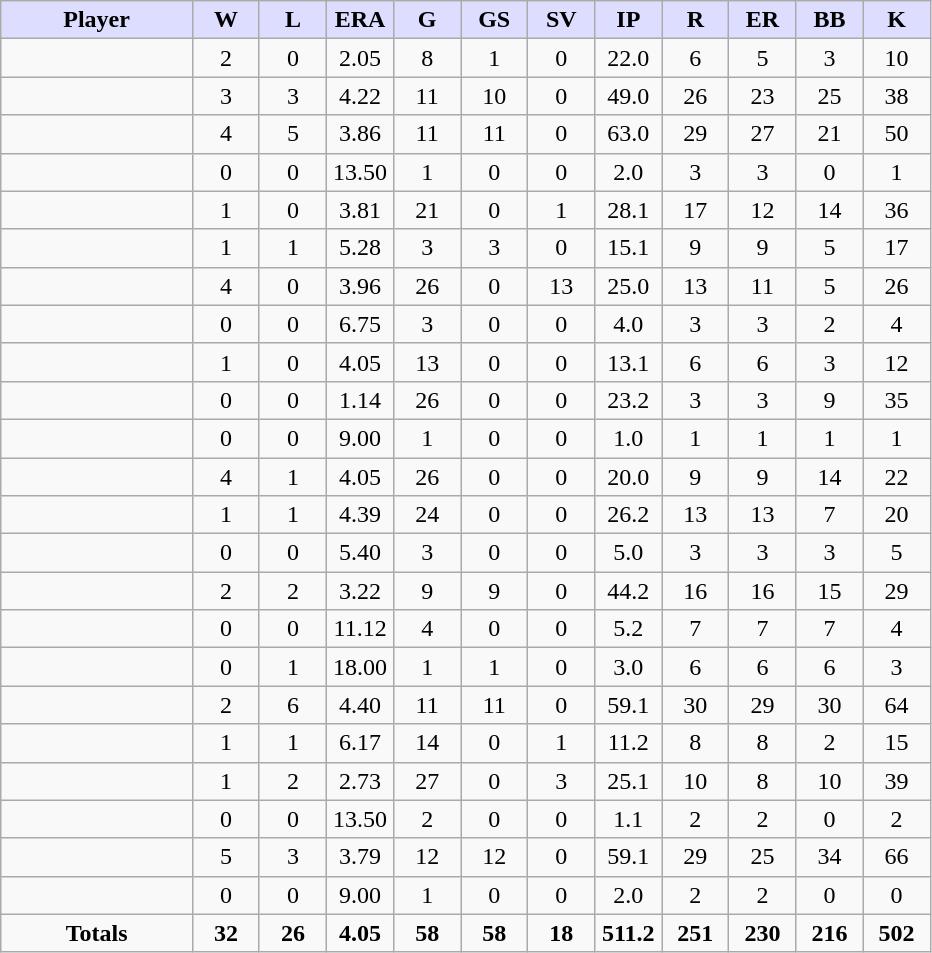<table class="wikitable" style="text-align:center;">
<tr>
<th style="background:#ddf; width:20%;"><strong>Player</strong></th>
<th style="background:#ddf; width:7%;"><strong>W</strong></th>
<th style="background:#ddf; width:7%;"><strong>L</strong></th>
<th style="background:#ddf; width:7%;"><strong>ERA</strong></th>
<th style="background:#ddf; width:7%;"><strong>G</strong></th>
<th style="background:#ddf; width:7%;"><strong>GS</strong></th>
<th style="background:#ddf; width:7%;"><strong>SV</strong></th>
<th style="background:#ddf; width:7%;"><strong>IP</strong></th>
<th style="background:#ddf; width:7%;"><strong>R</strong></th>
<th style="background:#ddf; width:7%;"><strong>ER</strong></th>
<th style="background:#ddf; width:7%;"><strong>BB</strong></th>
<th style="background:#ddf; width:7%;"><strong>K</strong></th>
</tr>
<tr>
<td align=left></td>
<td>2</td>
<td>0</td>
<td>2.05</td>
<td>8</td>
<td>1</td>
<td>0</td>
<td>22.0</td>
<td>6</td>
<td>5</td>
<td>3</td>
<td>10</td>
</tr>
<tr>
<td align=left></td>
<td>3</td>
<td>3</td>
<td>4.22</td>
<td>11</td>
<td>10</td>
<td>0</td>
<td>49.0</td>
<td>26</td>
<td>23</td>
<td>25</td>
<td>38</td>
</tr>
<tr>
<td align=left></td>
<td>4</td>
<td>5</td>
<td>3.86</td>
<td>11</td>
<td>11</td>
<td>0</td>
<td>63.0</td>
<td>29</td>
<td>27</td>
<td>21</td>
<td>50</td>
</tr>
<tr>
<td align=left></td>
<td>0</td>
<td>0</td>
<td>13.50</td>
<td>1</td>
<td>0</td>
<td>0</td>
<td>2.0</td>
<td>3</td>
<td>3</td>
<td>0</td>
<td>1</td>
</tr>
<tr>
<td align=left></td>
<td>1</td>
<td>0</td>
<td>3.81</td>
<td>21</td>
<td>0</td>
<td>1</td>
<td>28.1</td>
<td>17</td>
<td>12</td>
<td>14</td>
<td>36</td>
</tr>
<tr>
<td align=left></td>
<td>1</td>
<td>1</td>
<td>5.28</td>
<td>3</td>
<td>3</td>
<td>0</td>
<td>15.1</td>
<td>9</td>
<td>9</td>
<td>5</td>
<td>17</td>
</tr>
<tr>
<td align=left></td>
<td>4</td>
<td>0</td>
<td>3.96</td>
<td>26</td>
<td>0</td>
<td>13</td>
<td>25.0</td>
<td>13</td>
<td>11</td>
<td>5</td>
<td>26</td>
</tr>
<tr>
<td align=left></td>
<td>0</td>
<td>0</td>
<td>6.75</td>
<td>3</td>
<td>0</td>
<td>0</td>
<td>4.0</td>
<td>3</td>
<td>3</td>
<td>2</td>
<td>4</td>
</tr>
<tr>
<td align=left></td>
<td>1</td>
<td>0</td>
<td>4.05</td>
<td>13</td>
<td>0</td>
<td>0</td>
<td>13.1</td>
<td>6</td>
<td>6</td>
<td>3</td>
<td>12</td>
</tr>
<tr>
<td align=left></td>
<td>0</td>
<td>0</td>
<td>1.14</td>
<td>26</td>
<td>0</td>
<td>0</td>
<td>23.2</td>
<td>3</td>
<td>3</td>
<td>9</td>
<td>35</td>
</tr>
<tr>
<td align=left></td>
<td>0</td>
<td>0</td>
<td>9.00</td>
<td>1</td>
<td>0</td>
<td>0</td>
<td>1.0</td>
<td>1</td>
<td>1</td>
<td>1</td>
<td>1</td>
</tr>
<tr>
<td align=left></td>
<td>4</td>
<td>1</td>
<td>4.05</td>
<td>26</td>
<td>0</td>
<td>0</td>
<td>20.0</td>
<td>9</td>
<td>9</td>
<td>14</td>
<td>22</td>
</tr>
<tr>
<td align=left></td>
<td>1</td>
<td>1</td>
<td>4.39</td>
<td>24</td>
<td>0</td>
<td>0</td>
<td>26.2</td>
<td>13</td>
<td>13</td>
<td>7</td>
<td>20</td>
</tr>
<tr>
<td align=left></td>
<td>0</td>
<td>0</td>
<td>5.40</td>
<td>3</td>
<td>0</td>
<td>0</td>
<td>5.0</td>
<td>3</td>
<td>3</td>
<td>3</td>
<td>5</td>
</tr>
<tr>
<td align=left></td>
<td>2</td>
<td>2</td>
<td>3.22</td>
<td>9</td>
<td>9</td>
<td>0</td>
<td>44.2</td>
<td>16</td>
<td>16</td>
<td>15</td>
<td>29</td>
</tr>
<tr>
<td align=left></td>
<td>0</td>
<td>0</td>
<td>11.12</td>
<td>4</td>
<td>0</td>
<td>0</td>
<td>5.2</td>
<td>7</td>
<td>7</td>
<td>7</td>
<td>4</td>
</tr>
<tr>
<td align=left></td>
<td>0</td>
<td>1</td>
<td>18.00</td>
<td>1</td>
<td>1</td>
<td>0</td>
<td>3.0</td>
<td>6</td>
<td>6</td>
<td>6</td>
<td>3</td>
</tr>
<tr>
<td align=left></td>
<td>2</td>
<td>6</td>
<td>4.40</td>
<td>11</td>
<td>11</td>
<td>0</td>
<td>59.1</td>
<td>30</td>
<td>29</td>
<td>30</td>
<td>64</td>
</tr>
<tr>
<td align=left></td>
<td>1</td>
<td>1</td>
<td>6.17</td>
<td>14</td>
<td>0</td>
<td>1</td>
<td>11.2</td>
<td>8</td>
<td>8</td>
<td>2</td>
<td>15</td>
</tr>
<tr>
<td align=left></td>
<td>1</td>
<td>2</td>
<td>2.73</td>
<td>27</td>
<td>0</td>
<td>3</td>
<td>25.1</td>
<td>10</td>
<td>8</td>
<td>10</td>
<td>39</td>
</tr>
<tr>
<td align=left></td>
<td>0</td>
<td>0</td>
<td>13.50</td>
<td>2</td>
<td>0</td>
<td>0</td>
<td>1.1</td>
<td>2</td>
<td>2</td>
<td>0</td>
<td>2</td>
</tr>
<tr>
<td align=left></td>
<td>5</td>
<td>3</td>
<td>3.79</td>
<td>12</td>
<td>12</td>
<td>0</td>
<td>59.1</td>
<td>29</td>
<td>25</td>
<td>34</td>
<td>66</td>
</tr>
<tr>
<td align=left></td>
<td>0</td>
<td>0</td>
<td>9.00</td>
<td>1</td>
<td>0</td>
<td>0</td>
<td>2.0</td>
<td>2</td>
<td>2</td>
<td>0</td>
<td>0</td>
</tr>
<tr class= "sortbottom">
<td><strong>Totals</strong></td>
<td><strong>32</strong></td>
<td><strong>26</strong></td>
<td><strong>4.05</strong></td>
<td><strong>58</strong></td>
<td><strong>58</strong></td>
<td><strong>18</strong></td>
<td><strong>511.2</strong></td>
<td><strong>251</strong></td>
<td><strong>230</strong></td>
<td><strong>216</strong></td>
<td><strong>502</strong></td>
</tr>
</table>
